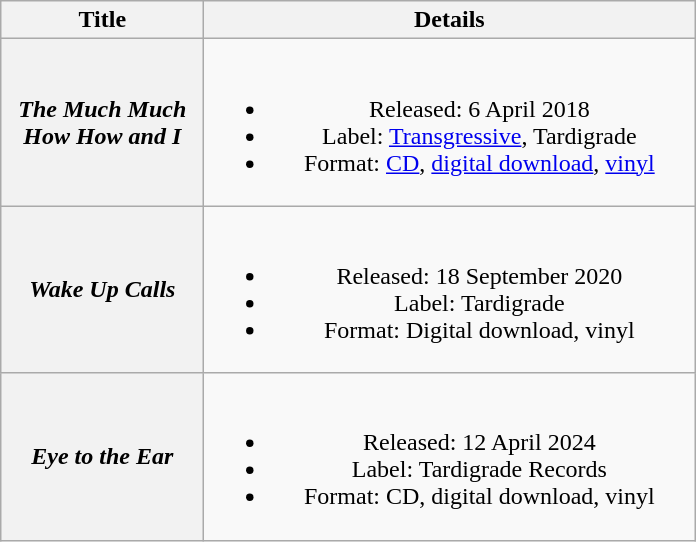<table class="wikitable plainrowheaders" style="text-align:center;">
<tr>
<th scope="col" style="width:8em;">Title</th>
<th scope="col" style="width:20em;">Details</th>
</tr>
<tr>
<th scope="row" style="text-align:center;"><em>The Much Much How How and I</em></th>
<td><br><ul><li>Released: 6 April 2018</li><li>Label: <a href='#'>Transgressive</a>, Tardigrade</li><li>Format: <a href='#'>CD</a>, <a href='#'>digital download</a>, <a href='#'>vinyl</a></li></ul></td>
</tr>
<tr>
<th scope="row" style="text-align:center;"><em>Wake Up Calls</em></th>
<td><br><ul><li>Released: 18 September 2020</li><li>Label: Tardigrade</li><li>Format: Digital download, vinyl</li></ul></td>
</tr>
<tr>
<th scope="row" style="text-align:center;"><em>Eye to the Ear</em></th>
<td><br><ul><li>Released: 12 April 2024</li><li>Label: Tardigrade Records</li><li>Format: CD, digital download, vinyl</li></ul></td>
</tr>
</table>
